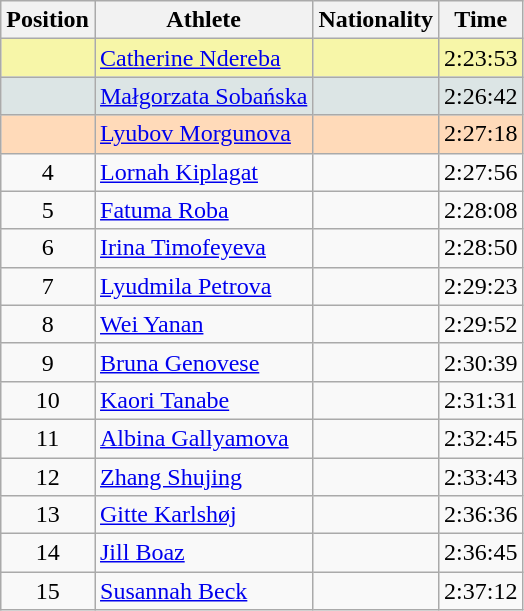<table class="wikitable sortable">
<tr>
<th>Position</th>
<th>Athlete</th>
<th>Nationality</th>
<th>Time</th>
</tr>
<tr bgcolor="#F7F6A8">
<td align=center></td>
<td><a href='#'>Catherine Ndereba</a></td>
<td></td>
<td>2:23:53</td>
</tr>
<tr bgcolor="#DCE5E5">
<td align=center></td>
<td><a href='#'>Małgorzata Sobańska</a></td>
<td></td>
<td>2:26:42</td>
</tr>
<tr bgcolor="#FFDAB9">
<td align=center></td>
<td><a href='#'>Lyubov Morgunova</a></td>
<td></td>
<td>2:27:18</td>
</tr>
<tr>
<td align=center>4</td>
<td><a href='#'>Lornah Kiplagat</a></td>
<td></td>
<td>2:27:56</td>
</tr>
<tr>
<td align=center>5</td>
<td><a href='#'>Fatuma Roba</a></td>
<td></td>
<td>2:28:08</td>
</tr>
<tr>
<td align=center>6</td>
<td><a href='#'>Irina Timofeyeva</a></td>
<td></td>
<td>2:28:50</td>
</tr>
<tr>
<td align=center>7</td>
<td><a href='#'>Lyudmila Petrova</a></td>
<td></td>
<td>2:29:23</td>
</tr>
<tr>
<td align=center>8</td>
<td><a href='#'>Wei Yanan</a></td>
<td></td>
<td>2:29:52</td>
</tr>
<tr>
<td align=center>9</td>
<td><a href='#'>Bruna Genovese</a></td>
<td></td>
<td>2:30:39</td>
</tr>
<tr>
<td align=center>10</td>
<td><a href='#'>Kaori Tanabe</a></td>
<td></td>
<td>2:31:31</td>
</tr>
<tr>
<td align=center>11</td>
<td><a href='#'>Albina Gallyamova</a></td>
<td></td>
<td>2:32:45</td>
</tr>
<tr>
<td align=center>12</td>
<td><a href='#'>Zhang Shujing</a></td>
<td></td>
<td>2:33:43</td>
</tr>
<tr>
<td align=center>13</td>
<td><a href='#'>Gitte Karlshøj</a></td>
<td></td>
<td>2:36:36</td>
</tr>
<tr>
<td align=center>14</td>
<td><a href='#'>Jill Boaz</a></td>
<td></td>
<td>2:36:45</td>
</tr>
<tr>
<td align=center>15</td>
<td><a href='#'>Susannah Beck</a></td>
<td></td>
<td>2:37:12</td>
</tr>
</table>
